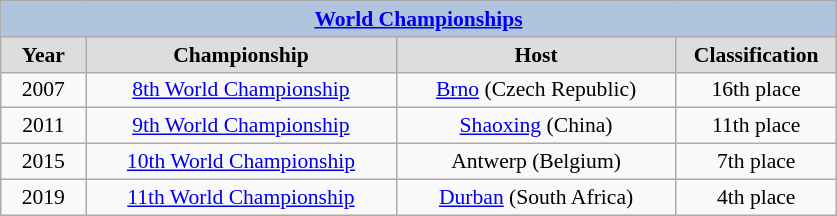<table class="wikitable" style=font-size:90%>
<tr align=center style="background:#B0C4DE;">
<td colspan=4><strong><a href='#'>World Championships</a></strong></td>
</tr>
<tr align=center bgcolor="#dddddd">
<td width=50><strong>Year</strong></td>
<td width=200><strong>Championship</strong></td>
<td width=180><strong>Host</strong></td>
<td width=100><strong>Classification</strong></td>
</tr>
<tr align=center>
<td>2007</td>
<td><a href='#'>8th World Championship</a></td>
<td><a href='#'>Brno</a> (Czech Republic)</td>
<td align="center">16th place</td>
</tr>
<tr align=center>
<td>2011</td>
<td><a href='#'>9th World Championship</a></td>
<td><a href='#'>Shaoxing</a> (China)</td>
<td align="center">11th place</td>
</tr>
<tr align="center">
<td>2015</td>
<td><a href='#'>10th World Championship</a></td>
<td>Antwerp (Belgium)</td>
<td align="center">7th place</td>
</tr>
<tr align="center">
<td>2019</td>
<td><a href='#'>11th World Championship</a></td>
<td><a href='#'>Durban</a> (South Africa)</td>
<td align="center">4th place</td>
</tr>
</table>
